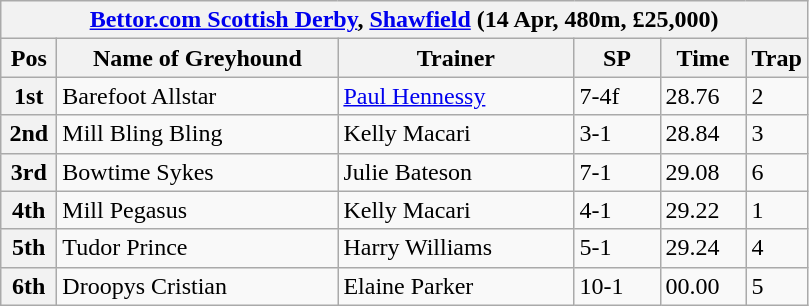<table class="wikitable">
<tr>
<th colspan="6"><a href='#'>Bettor.com Scottish Derby</a>, <a href='#'>Shawfield</a> (14 Apr, 480m, £25,000)</th>
</tr>
<tr>
<th width=30>Pos</th>
<th width=180>Name of Greyhound</th>
<th width=150>Trainer</th>
<th width=50>SP</th>
<th width=50>Time</th>
<th width=30>Trap</th>
</tr>
<tr>
<th>1st</th>
<td>Barefoot Allstar</td>
<td><a href='#'>Paul Hennessy</a></td>
<td>7-4f</td>
<td>28.76</td>
<td>2</td>
</tr>
<tr>
<th>2nd</th>
<td>Mill Bling Bling</td>
<td>Kelly Macari</td>
<td>3-1</td>
<td>28.84</td>
<td>3</td>
</tr>
<tr>
<th>3rd</th>
<td>Bowtime Sykes</td>
<td>Julie Bateson</td>
<td>7-1</td>
<td>29.08</td>
<td>6</td>
</tr>
<tr>
<th>4th</th>
<td>Mill Pegasus</td>
<td>Kelly Macari</td>
<td>4-1</td>
<td>29.22</td>
<td>1</td>
</tr>
<tr>
<th>5th</th>
<td>Tudor Prince</td>
<td>Harry Williams</td>
<td>5-1</td>
<td>29.24</td>
<td>4</td>
</tr>
<tr>
<th>6th</th>
<td>Droopys Cristian</td>
<td>Elaine Parker</td>
<td>10-1</td>
<td>00.00</td>
<td>5</td>
</tr>
</table>
